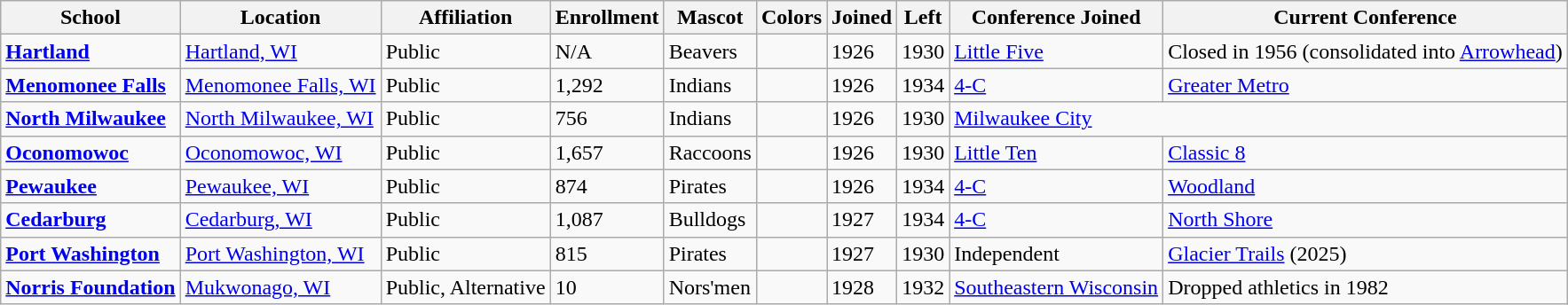<table class="wikitable sortable">
<tr>
<th>School</th>
<th>Location</th>
<th>Affiliation</th>
<th>Enrollment</th>
<th>Mascot</th>
<th>Colors</th>
<th>Joined</th>
<th>Left</th>
<th>Conference Joined</th>
<th>Current Conference</th>
</tr>
<tr>
<td><a href='#'><strong>Hartland</strong></a></td>
<td><a href='#'>Hartland, WI</a></td>
<td>Public</td>
<td>N/A</td>
<td>Beavers</td>
<td> </td>
<td>1926</td>
<td>1930</td>
<td><a href='#'>Little Five</a></td>
<td>Closed in 1956 (consolidated into <a href='#'>Arrowhead</a>)</td>
</tr>
<tr>
<td><a href='#'><strong>Menomonee Falls</strong></a></td>
<td><a href='#'>Menomonee Falls, WI</a></td>
<td>Public</td>
<td>1,292</td>
<td>Indians</td>
<td> </td>
<td>1926</td>
<td>1934</td>
<td><a href='#'>4-C</a></td>
<td><a href='#'>Greater Metro</a></td>
</tr>
<tr>
<td><a href='#'><strong>North Milwaukee</strong></a></td>
<td><a href='#'>North Milwaukee, WI</a></td>
<td>Public</td>
<td>756</td>
<td>Indians</td>
<td> </td>
<td>1926</td>
<td>1930</td>
<td colspan="2"><a href='#'>Milwaukee City</a></td>
</tr>
<tr>
<td><a href='#'><strong>Oconomowoc</strong></a></td>
<td><a href='#'>Oconomowoc, WI</a></td>
<td>Public</td>
<td>1,657</td>
<td>Raccoons</td>
<td> </td>
<td>1926</td>
<td>1930</td>
<td><a href='#'>Little Ten</a></td>
<td><a href='#'>Classic 8</a></td>
</tr>
<tr>
<td><a href='#'><strong>Pewaukee</strong></a></td>
<td><a href='#'>Pewaukee, WI</a></td>
<td>Public</td>
<td>874</td>
<td>Pirates</td>
<td> </td>
<td>1926</td>
<td>1934</td>
<td><a href='#'>4-C</a></td>
<td><a href='#'>Woodland</a></td>
</tr>
<tr>
<td><a href='#'><strong>Cedarburg</strong></a></td>
<td><a href='#'>Cedarburg, WI</a></td>
<td>Public</td>
<td>1,087</td>
<td>Bulldogs</td>
<td> </td>
<td>1927</td>
<td>1934</td>
<td><a href='#'>4-C</a></td>
<td><a href='#'>North Shore</a></td>
</tr>
<tr>
<td><a href='#'><strong>Port Washington</strong></a></td>
<td><a href='#'>Port Washington, WI</a></td>
<td>Public</td>
<td>815</td>
<td>Pirates</td>
<td> </td>
<td>1927</td>
<td>1930</td>
<td>Independent</td>
<td><a href='#'>Glacier Trails</a> (2025)</td>
</tr>
<tr>
<td><a href='#'><strong>Norris Foundation</strong></a></td>
<td><a href='#'>Mukwonago, WI</a></td>
<td>Public, Alternative</td>
<td>10</td>
<td>Nors'men</td>
<td> </td>
<td>1928</td>
<td>1932</td>
<td><a href='#'>Southeastern Wisconsin</a></td>
<td>Dropped athletics in 1982</td>
</tr>
</table>
